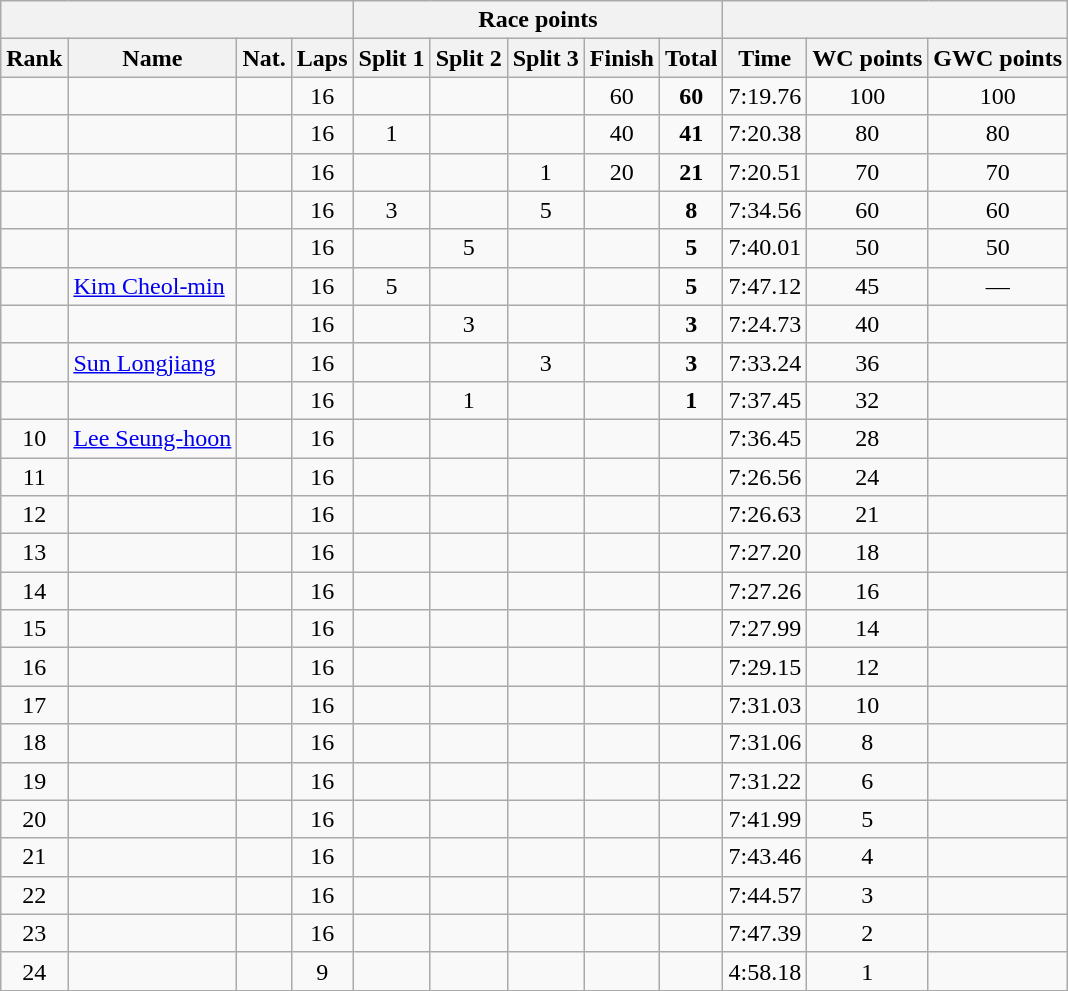<table class="wikitable sortable" style="text-align:center">
<tr>
<th colspan=4></th>
<th colspan=5>Race points</th>
<th colspan=3></th>
</tr>
<tr>
<th>Rank</th>
<th>Name</th>
<th>Nat.</th>
<th>Laps</th>
<th>Split 1</th>
<th>Split 2</th>
<th>Split 3</th>
<th>Finish</th>
<th>Total</th>
<th>Time</th>
<th>WC points</th>
<th>GWC points</th>
</tr>
<tr>
<td></td>
<td align=left></td>
<td></td>
<td>16</td>
<td></td>
<td></td>
<td></td>
<td>60</td>
<td><strong>60</strong></td>
<td>7:19.76</td>
<td>100</td>
<td>100</td>
</tr>
<tr>
<td></td>
<td align=left></td>
<td></td>
<td>16</td>
<td>1</td>
<td></td>
<td></td>
<td>40</td>
<td><strong>41</strong></td>
<td>7:20.38</td>
<td>80</td>
<td>80</td>
</tr>
<tr>
<td></td>
<td align=left></td>
<td></td>
<td>16</td>
<td></td>
<td></td>
<td>1</td>
<td>20</td>
<td><strong>21</strong></td>
<td>7:20.51</td>
<td>70</td>
<td>70</td>
</tr>
<tr>
<td></td>
<td align=left></td>
<td></td>
<td>16</td>
<td>3</td>
<td></td>
<td>5</td>
<td></td>
<td><strong>8</strong></td>
<td>7:34.56</td>
<td>60</td>
<td>60</td>
</tr>
<tr>
<td></td>
<td align=left></td>
<td></td>
<td>16</td>
<td></td>
<td>5</td>
<td></td>
<td></td>
<td><strong>5</strong></td>
<td>7:40.01</td>
<td>50</td>
<td>50</td>
</tr>
<tr>
<td></td>
<td align=left><a href='#'>Kim Cheol-min</a></td>
<td></td>
<td>16</td>
<td>5</td>
<td></td>
<td></td>
<td></td>
<td><strong>5</strong></td>
<td>7:47.12</td>
<td>45</td>
<td>—</td>
</tr>
<tr>
<td></td>
<td align=left></td>
<td></td>
<td>16</td>
<td></td>
<td>3</td>
<td></td>
<td></td>
<td><strong>3</strong></td>
<td>7:24.73</td>
<td>40</td>
<td></td>
</tr>
<tr>
<td></td>
<td align=left><a href='#'>Sun Longjiang</a></td>
<td></td>
<td>16</td>
<td></td>
<td></td>
<td>3</td>
<td></td>
<td><strong>3</strong></td>
<td>7:33.24</td>
<td>36</td>
<td></td>
</tr>
<tr>
<td></td>
<td align=left></td>
<td></td>
<td>16</td>
<td></td>
<td>1</td>
<td></td>
<td></td>
<td><strong>1</strong></td>
<td>7:37.45</td>
<td>32</td>
<td></td>
</tr>
<tr>
<td>10</td>
<td align=left><a href='#'>Lee Seung-hoon</a></td>
<td></td>
<td>16</td>
<td></td>
<td></td>
<td></td>
<td></td>
<td></td>
<td>7:36.45</td>
<td>28</td>
<td></td>
</tr>
<tr>
<td>11</td>
<td align=left></td>
<td></td>
<td>16</td>
<td></td>
<td></td>
<td></td>
<td></td>
<td></td>
<td>7:26.56</td>
<td>24</td>
<td></td>
</tr>
<tr>
<td>12</td>
<td align=left></td>
<td></td>
<td>16</td>
<td></td>
<td></td>
<td></td>
<td></td>
<td></td>
<td>7:26.63</td>
<td>21</td>
<td></td>
</tr>
<tr>
<td>13</td>
<td align=left></td>
<td></td>
<td>16</td>
<td></td>
<td></td>
<td></td>
<td></td>
<td></td>
<td>7:27.20</td>
<td>18</td>
<td></td>
</tr>
<tr>
<td>14</td>
<td align=left></td>
<td></td>
<td>16</td>
<td></td>
<td></td>
<td></td>
<td></td>
<td></td>
<td>7:27.26</td>
<td>16</td>
<td></td>
</tr>
<tr>
<td>15</td>
<td align=left></td>
<td></td>
<td>16</td>
<td></td>
<td></td>
<td></td>
<td></td>
<td></td>
<td>7:27.99</td>
<td>14</td>
<td></td>
</tr>
<tr>
<td>16</td>
<td align=left></td>
<td></td>
<td>16</td>
<td></td>
<td></td>
<td></td>
<td></td>
<td></td>
<td>7:29.15</td>
<td>12</td>
<td></td>
</tr>
<tr>
<td>17</td>
<td align=left></td>
<td></td>
<td>16</td>
<td></td>
<td></td>
<td></td>
<td></td>
<td></td>
<td>7:31.03</td>
<td>10</td>
<td></td>
</tr>
<tr>
<td>18</td>
<td align=left></td>
<td></td>
<td>16</td>
<td></td>
<td></td>
<td></td>
<td></td>
<td></td>
<td>7:31.06</td>
<td>8</td>
<td></td>
</tr>
<tr>
<td>19</td>
<td align=left></td>
<td></td>
<td>16</td>
<td></td>
<td></td>
<td></td>
<td></td>
<td></td>
<td>7:31.22</td>
<td>6</td>
<td></td>
</tr>
<tr>
<td>20</td>
<td align=left></td>
<td></td>
<td>16</td>
<td></td>
<td></td>
<td></td>
<td></td>
<td></td>
<td>7:41.99</td>
<td>5</td>
<td></td>
</tr>
<tr>
<td>21</td>
<td align=left></td>
<td></td>
<td>16</td>
<td></td>
<td></td>
<td></td>
<td></td>
<td></td>
<td>7:43.46</td>
<td>4</td>
<td></td>
</tr>
<tr>
<td>22</td>
<td align=left></td>
<td></td>
<td>16</td>
<td></td>
<td></td>
<td></td>
<td></td>
<td></td>
<td>7:44.57</td>
<td>3</td>
<td></td>
</tr>
<tr>
<td>23</td>
<td align=left></td>
<td></td>
<td>16</td>
<td></td>
<td></td>
<td></td>
<td></td>
<td></td>
<td>7:47.39</td>
<td>2</td>
<td></td>
</tr>
<tr>
<td>24</td>
<td align=left></td>
<td></td>
<td>9</td>
<td></td>
<td></td>
<td></td>
<td></td>
<td></td>
<td>4:58.18</td>
<td>1</td>
<td></td>
</tr>
</table>
